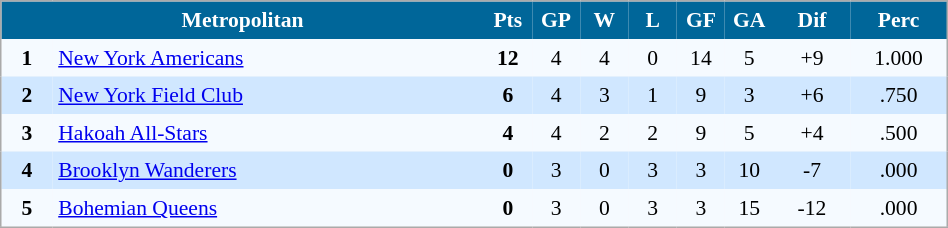<table align=right width=50% cellpadding="4" cellspacing="0" style="background: #f9f9f9; border: 1px #aaa solid; border-collapse: collapse; font-size: 90%;">
<tr align=center bgcolor=#006699 style="color:white;">
<th width=50% colspan=2>Metropolitan</th>
<th width=5%>Pts</th>
<th width=5%>GP</th>
<th width=5%>W</th>
<th width=5%>L</th>
<th width=5%>GF</th>
<th width=5%>GA</th>
<th width=8%>Dif</th>
<th width=10%>Perc</th>
</tr>
<tr align=center bgcolor=#F5FAFF>
<td><strong>1</strong></td>
<td align=left><a href='#'>New York Americans</a></td>
<td><strong>12</strong></td>
<td>4</td>
<td>4</td>
<td>0</td>
<td>14</td>
<td>5</td>
<td>+9</td>
<td>1.000</td>
</tr>
<tr align=center bgcolor=#D0E7FF>
<td><strong>2</strong></td>
<td align=left><a href='#'>New York Field Club</a></td>
<td><strong>6</strong></td>
<td>4</td>
<td>3</td>
<td>1</td>
<td>9</td>
<td>3</td>
<td>+6</td>
<td>.750</td>
</tr>
<tr align=center bgcolor=#F5FAFF>
<td><strong>3</strong></td>
<td align=left><a href='#'>Hakoah All-Stars</a></td>
<td><strong>4</strong></td>
<td>4</td>
<td>2</td>
<td>2</td>
<td>9</td>
<td>5</td>
<td>+4</td>
<td>.500</td>
</tr>
<tr align=center bgcolor=#D0E7FF>
<td><strong>4</strong></td>
<td align=left><a href='#'>Brooklyn Wanderers</a></td>
<td><strong>0</strong></td>
<td>3</td>
<td>0</td>
<td>3</td>
<td>3</td>
<td>10</td>
<td>-7</td>
<td>.000</td>
</tr>
<tr align=center bgcolor=#F5FAFF>
<td><strong>5</strong></td>
<td align=left><a href='#'>Bohemian Queens</a></td>
<td><strong>0</strong></td>
<td>3</td>
<td>0</td>
<td>3</td>
<td>3</td>
<td>15</td>
<td>-12</td>
<td>.000</td>
</tr>
<tr align=center bgcolor=#D0E7FF>
</tr>
</table>
